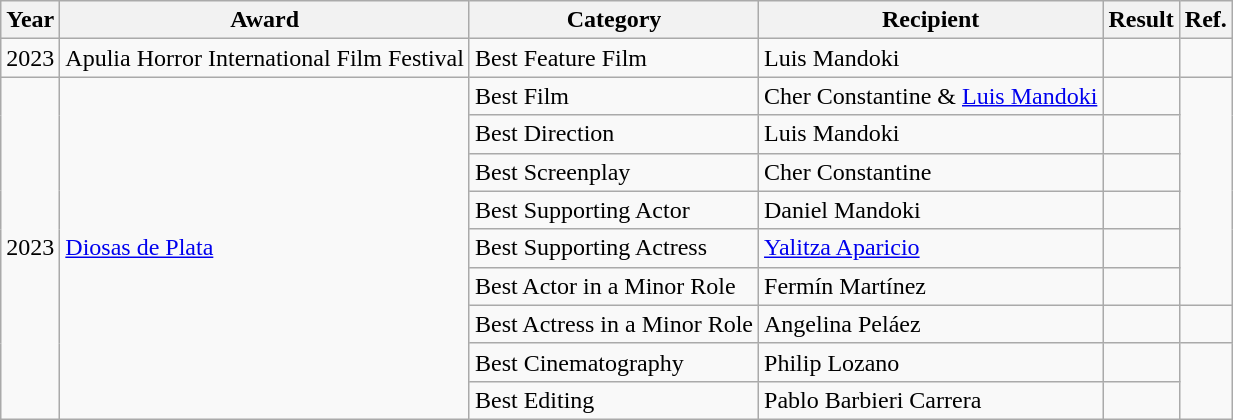<table class="wikitable">
<tr>
<th>Year</th>
<th>Award</th>
<th>Category</th>
<th>Recipient</th>
<th>Result</th>
<th>Ref.</th>
</tr>
<tr>
<td>2023</td>
<td>Apulia Horror International Film Festival</td>
<td>Best Feature Film</td>
<td>Luis Mandoki</td>
<td></td>
<td></td>
</tr>
<tr>
<td rowspan="9">2023</td>
<td rowspan="9"><a href='#'>Diosas de Plata</a></td>
<td>Best Film</td>
<td>Cher Constantine & <a href='#'>Luis Mandoki</a></td>
<td></td>
<td rowspan="6"></td>
</tr>
<tr>
<td>Best Direction</td>
<td>Luis Mandoki</td>
<td></td>
</tr>
<tr>
<td>Best Screenplay</td>
<td>Cher Constantine</td>
<td></td>
</tr>
<tr>
<td>Best Supporting Actor</td>
<td>Daniel Mandoki</td>
<td></td>
</tr>
<tr>
<td>Best Supporting Actress</td>
<td><a href='#'>Yalitza Aparicio</a></td>
<td></td>
</tr>
<tr>
<td>Best Actor in a Minor Role</td>
<td>Fermín Martínez</td>
<td></td>
</tr>
<tr>
<td>Best Actress in a Minor Role</td>
<td>Angelina Peláez</td>
<td></td>
<td></td>
</tr>
<tr>
<td>Best Cinematography</td>
<td>Philip Lozano</td>
<td></td>
<td rowspan="2"></td>
</tr>
<tr>
<td>Best Editing</td>
<td>Pablo Barbieri Carrera</td>
<td></td>
</tr>
</table>
